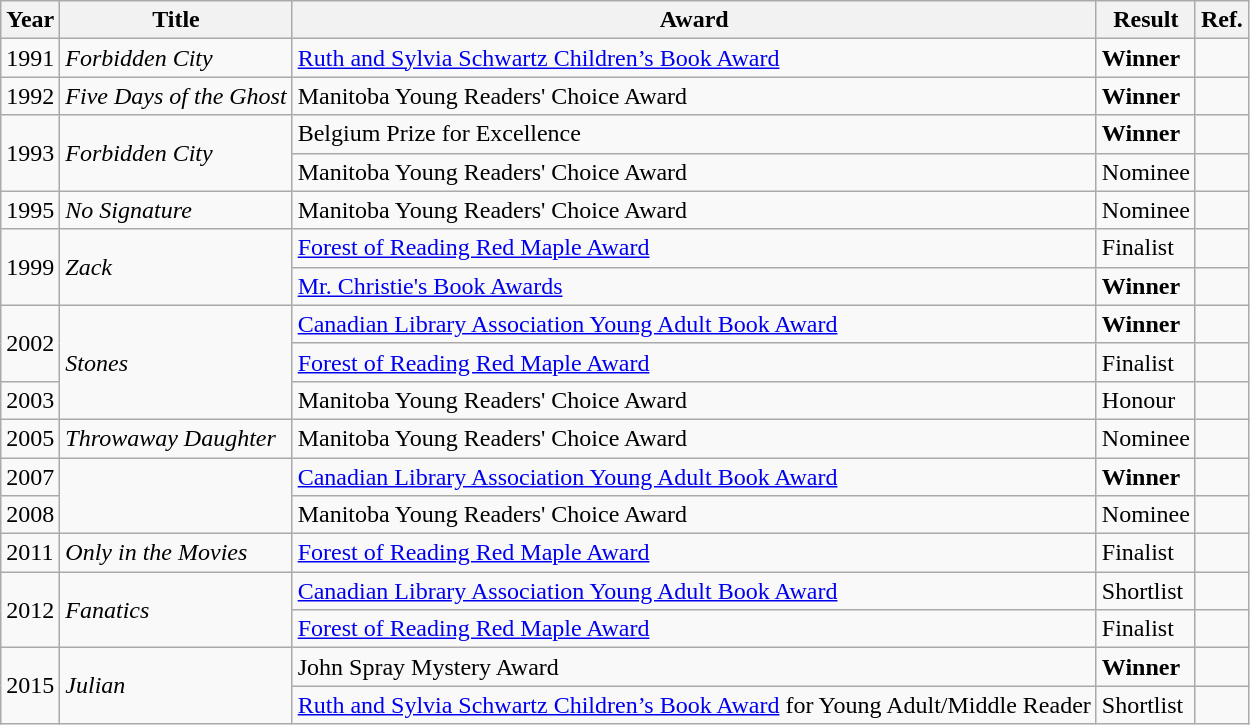<table class="wikitable sortable mw-collapsible">
<tr>
<th>Year</th>
<th>Title</th>
<th>Award</th>
<th>Result</th>
<th>Ref.</th>
</tr>
<tr>
<td>1991</td>
<td><em>Forbidden City</em></td>
<td><a href='#'>Ruth and Sylvia Schwartz Children’s Book Award</a></td>
<td><strong>Winner</strong></td>
<td></td>
</tr>
<tr>
<td>1992</td>
<td><em>Five Days of the Ghost</em></td>
<td>Manitoba Young Readers' Choice Award</td>
<td><strong>Winner</strong></td>
<td></td>
</tr>
<tr>
<td rowspan="2">1993</td>
<td rowspan="2"><em>Forbidden City</em></td>
<td>Belgium Prize for Excellence</td>
<td><strong>Winner</strong></td>
<td></td>
</tr>
<tr>
<td>Manitoba Young Readers' Choice Award</td>
<td>Nominee</td>
<td></td>
</tr>
<tr>
<td>1995</td>
<td><em>No Signature</em></td>
<td>Manitoba Young Readers' Choice Award</td>
<td>Nominee</td>
<td></td>
</tr>
<tr>
<td rowspan="2">1999</td>
<td rowspan="2"><em>Zack</em></td>
<td><a href='#'>Forest of Reading Red Maple Award</a></td>
<td>Finalist</td>
<td></td>
</tr>
<tr>
<td><a href='#'>Mr. Christie's Book Awards</a></td>
<td><strong>Winner</strong></td>
<td></td>
</tr>
<tr>
<td rowspan="2">2002</td>
<td rowspan="3"><em>Stones</em></td>
<td><a href='#'>Canadian Library Association Young Adult Book Award</a></td>
<td><strong>Winner</strong></td>
<td></td>
</tr>
<tr>
<td><a href='#'>Forest of Reading Red Maple Award</a></td>
<td>Finalist</td>
<td></td>
</tr>
<tr>
<td>2003</td>
<td>Manitoba Young Readers' Choice Award</td>
<td>Honour</td>
<td></td>
</tr>
<tr>
<td>2005</td>
<td><em>Throwaway Daughter</em></td>
<td>Manitoba Young Readers' Choice Award</td>
<td>Nominee</td>
<td></td>
</tr>
<tr>
<td>2007</td>
<td rowspan="2"></td>
<td><a href='#'>Canadian Library Association Young Adult Book Award</a></td>
<td><strong>Winner</strong></td>
<td></td>
</tr>
<tr>
<td>2008</td>
<td>Manitoba Young Readers' Choice Award</td>
<td>Nominee</td>
<td></td>
</tr>
<tr>
<td>2011</td>
<td><em>Only in the Movies</em></td>
<td><a href='#'>Forest of Reading Red Maple Award</a></td>
<td>Finalist</td>
<td></td>
</tr>
<tr>
<td rowspan="2">2012</td>
<td rowspan="2"><em>Fanatics</em></td>
<td><a href='#'>Canadian Library Association Young Adult Book Award</a></td>
<td>Shortlist</td>
<td></td>
</tr>
<tr>
<td><a href='#'>Forest of Reading Red Maple Award</a></td>
<td>Finalist</td>
<td></td>
</tr>
<tr>
<td rowspan="2">2015</td>
<td rowspan="2"><em>Julian</em></td>
<td>John Spray Mystery Award</td>
<td><strong>Winner</strong></td>
<td></td>
</tr>
<tr>
<td><a href='#'>Ruth and Sylvia Schwartz Children’s Book Award</a> for Young Adult/Middle Reader</td>
<td>Shortlist</td>
<td></td>
</tr>
</table>
